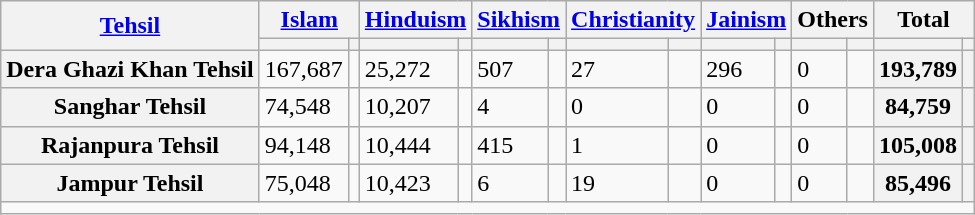<table class="wikitable sortable">
<tr>
<th rowspan="2"><a href='#'>Tehsil</a></th>
<th colspan="2"><a href='#'>Islam</a> </th>
<th colspan="2"><a href='#'>Hinduism</a> </th>
<th colspan="2"><a href='#'>Sikhism</a> </th>
<th colspan="2"><a href='#'>Christianity</a> </th>
<th colspan="2"><a href='#'>Jainism</a> </th>
<th colspan="2">Others</th>
<th colspan="2">Total</th>
</tr>
<tr>
<th><a href='#'></a></th>
<th></th>
<th></th>
<th></th>
<th></th>
<th></th>
<th></th>
<th></th>
<th></th>
<th></th>
<th></th>
<th></th>
<th></th>
<th></th>
</tr>
<tr>
<th>Dera Ghazi Khan Tehsil</th>
<td>167,687</td>
<td></td>
<td>25,272</td>
<td></td>
<td>507</td>
<td></td>
<td>27</td>
<td></td>
<td>296</td>
<td></td>
<td>0</td>
<td></td>
<th>193,789</th>
<th></th>
</tr>
<tr>
<th>Sanghar Tehsil</th>
<td>74,548</td>
<td></td>
<td>10,207</td>
<td></td>
<td>4</td>
<td></td>
<td>0</td>
<td></td>
<td>0</td>
<td></td>
<td>0</td>
<td></td>
<th>84,759</th>
<th></th>
</tr>
<tr>
<th>Rajanpura Tehsil</th>
<td>94,148</td>
<td></td>
<td>10,444</td>
<td></td>
<td>415</td>
<td></td>
<td>1</td>
<td></td>
<td>0</td>
<td></td>
<td>0</td>
<td></td>
<th>105,008</th>
<th></th>
</tr>
<tr>
<th>Jampur Tehsil</th>
<td>75,048</td>
<td></td>
<td>10,423</td>
<td></td>
<td>6</td>
<td></td>
<td>19</td>
<td></td>
<td>0</td>
<td></td>
<td>0</td>
<td></td>
<th>85,496</th>
<th></th>
</tr>
<tr class="sortbottom">
<td colspan="15"></td>
</tr>
</table>
